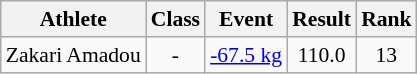<table class="wikitable" style="font-size:90%">
<tr>
<th>Athlete</th>
<th>Class</th>
<th>Event</th>
<th>Result</th>
<th>Rank</th>
</tr>
<tr>
<td>Zakari Amadou</td>
<td align=center>-</td>
<td><a href='#'>-67.5 kg</a></td>
<td align="center">110.0</td>
<td align="center">13</td>
</tr>
</table>
